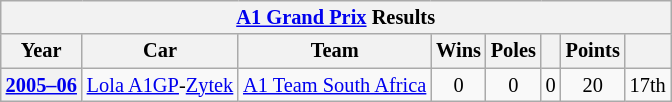<table class="wikitable" style="text-align:center; font-size:85%">
<tr>
<th colspan=8><a href='#'>A1 Grand Prix</a> Results</th>
</tr>
<tr>
<th>Year</th>
<th>Car</th>
<th>Team</th>
<th>Wins</th>
<th>Poles</th>
<th></th>
<th>Points</th>
<th></th>
</tr>
<tr>
<th><a href='#'>2005–06</a></th>
<td><a href='#'>Lola A1GP</a>-<a href='#'>Zytek</a></td>
<td align=left> <a href='#'>A1 Team South Africa</a></td>
<td>0</td>
<td>0</td>
<td>0</td>
<td>20</td>
<td>17th</td>
</tr>
</table>
